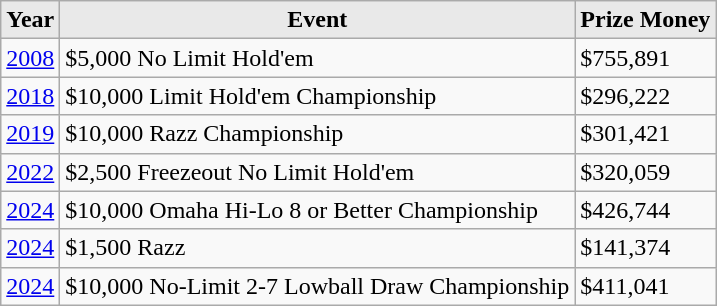<table class="wikitable">
<tr>
<th style="background: #E9E9E9;">Year</th>
<th style="background: #E9E9E9;">Event</th>
<th style="background: #E9E9E9;">Prize Money</th>
</tr>
<tr>
<td><a href='#'>2008</a></td>
<td>$5,000 No Limit Hold'em</td>
<td>$755,891</td>
</tr>
<tr>
<td><a href='#'>2018</a></td>
<td>$10,000 Limit Hold'em Championship</td>
<td>$296,222</td>
</tr>
<tr>
<td><a href='#'>2019</a></td>
<td>$10,000 Razz Championship</td>
<td>$301,421</td>
</tr>
<tr>
<td><a href='#'>2022</a></td>
<td>$2,500 Freezeout No Limit Hold'em</td>
<td>$320,059</td>
</tr>
<tr>
<td><a href='#'>2024</a></td>
<td>$10,000 Omaha Hi-Lo 8 or Better Championship</td>
<td>$426,744</td>
</tr>
<tr>
<td><a href='#'>2024</a></td>
<td>$1,500 Razz</td>
<td>$141,374</td>
</tr>
<tr>
<td><a href='#'>2024</a></td>
<td>$10,000 No-Limit 2-7 Lowball Draw Championship</td>
<td>$411,041</td>
</tr>
</table>
